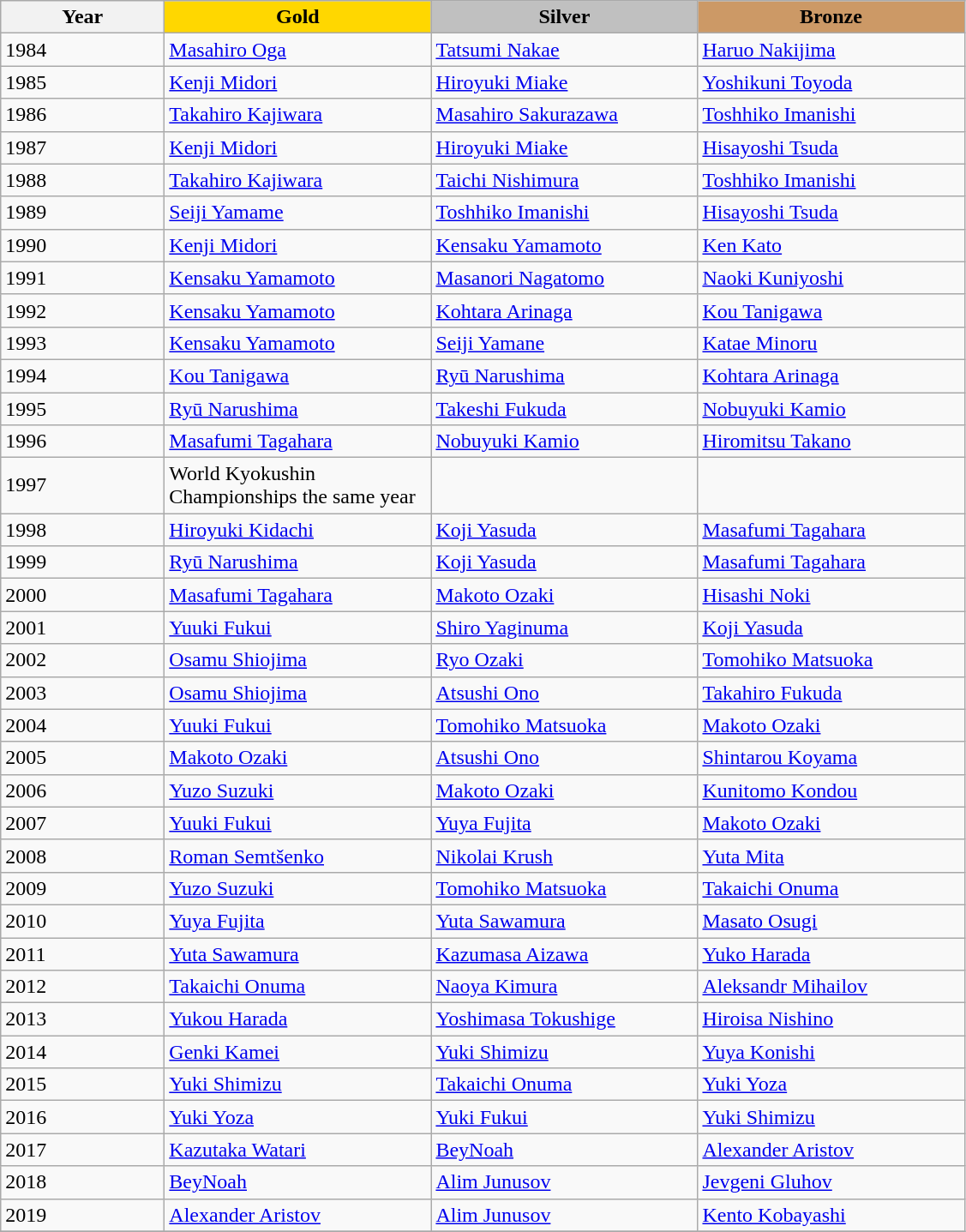<table class="wikitable">
<tr align=center>
<th width="120">Year</th>
<td width="200" bgcolor="gold"><strong>Gold</strong></td>
<td width="200" bgcolor="silver"><strong>Silver</strong></td>
<td width="200" bgcolor="CC9966"><strong>Bronze</strong></td>
</tr>
<tr>
<td>1984</td>
<td> <a href='#'>Masahiro Oga</a></td>
<td> <a href='#'>Tatsumi Nakae</a></td>
<td> <a href='#'>Haruo Nakijima</a></td>
</tr>
<tr>
<td>1985</td>
<td> <a href='#'>Kenji Midori</a></td>
<td> <a href='#'>Hiroyuki Miake</a></td>
<td> <a href='#'>Yoshikuni Toyoda</a></td>
</tr>
<tr>
<td>1986</td>
<td> <a href='#'>Takahiro Kajiwara</a></td>
<td> <a href='#'>Masahiro Sakurazawa</a></td>
<td> <a href='#'>Toshhiko Imanishi</a></td>
</tr>
<tr>
<td>1987</td>
<td> <a href='#'>Kenji Midori</a></td>
<td> <a href='#'>Hiroyuki Miake</a></td>
<td> <a href='#'>Hisayoshi Tsuda</a></td>
</tr>
<tr>
<td>1988</td>
<td> <a href='#'>Takahiro Kajiwara</a></td>
<td> <a href='#'>Taichi Nishimura</a></td>
<td> <a href='#'>Toshhiko Imanishi</a></td>
</tr>
<tr>
<td>1989</td>
<td> <a href='#'>Seiji Yamame</a></td>
<td> <a href='#'>Toshhiko Imanishi</a></td>
<td> <a href='#'>Hisayoshi Tsuda</a></td>
</tr>
<tr>
<td>1990</td>
<td> <a href='#'>Kenji Midori</a></td>
<td> <a href='#'>Kensaku Yamamoto</a></td>
<td> <a href='#'>Ken Kato</a></td>
</tr>
<tr>
<td>1991</td>
<td> <a href='#'>Kensaku Yamamoto</a></td>
<td> <a href='#'>Masanori Nagatomo</a></td>
<td> <a href='#'>Naoki Kuniyoshi</a></td>
</tr>
<tr>
<td>1992</td>
<td> <a href='#'>Kensaku Yamamoto</a></td>
<td> <a href='#'>Kohtara Arinaga</a></td>
<td> <a href='#'>Kou Tanigawa</a></td>
</tr>
<tr>
<td>1993</td>
<td> <a href='#'>Kensaku Yamamoto</a></td>
<td> <a href='#'>Seiji Yamane</a></td>
<td> <a href='#'>Katae Minoru</a></td>
</tr>
<tr>
<td>1994</td>
<td> <a href='#'>Kou Tanigawa</a></td>
<td> <a href='#'>Ryū Narushima</a></td>
<td> <a href='#'>Kohtara Arinaga</a></td>
</tr>
<tr>
<td>1995</td>
<td> <a href='#'>Ryū Narushima</a></td>
<td> <a href='#'>Takeshi Fukuda</a></td>
<td> <a href='#'>Nobuyuki Kamio</a></td>
</tr>
<tr>
<td>1996</td>
<td> <a href='#'>Masafumi Tagahara</a></td>
<td> <a href='#'>Nobuyuki Kamio</a></td>
<td> <a href='#'>Hiromitsu Takano</a></td>
</tr>
<tr>
<td>1997</td>
<td>World Kyokushin Championships the same year</td>
<td></td>
<td></td>
</tr>
<tr>
<td>1998</td>
<td> <a href='#'>Hiroyuki Kidachi</a></td>
<td> <a href='#'>Koji Yasuda</a></td>
<td> <a href='#'>Masafumi Tagahara</a></td>
</tr>
<tr>
<td>1999</td>
<td> <a href='#'>Ryū Narushima</a></td>
<td> <a href='#'>Koji Yasuda</a></td>
<td> <a href='#'>Masafumi Tagahara</a></td>
</tr>
<tr>
<td>2000</td>
<td> <a href='#'>Masafumi Tagahara</a></td>
<td> <a href='#'>Makoto Ozaki</a></td>
<td> <a href='#'>Hisashi Noki</a></td>
</tr>
<tr>
<td>2001</td>
<td> <a href='#'>Yuuki Fukui</a></td>
<td> <a href='#'>Shiro Yaginuma</a></td>
<td> <a href='#'>Koji Yasuda</a></td>
</tr>
<tr>
<td>2002</td>
<td> <a href='#'>Osamu Shiojima</a></td>
<td> <a href='#'>Ryo Ozaki</a></td>
<td> <a href='#'>Tomohiko Matsuoka</a></td>
</tr>
<tr>
<td>2003</td>
<td> <a href='#'>Osamu Shiojima</a></td>
<td> <a href='#'>Atsushi Ono</a></td>
<td> <a href='#'>Takahiro Fukuda</a></td>
</tr>
<tr>
<td>2004</td>
<td> <a href='#'>Yuuki Fukui</a></td>
<td> <a href='#'>Tomohiko Matsuoka</a></td>
<td> <a href='#'>Makoto Ozaki</a></td>
</tr>
<tr>
<td>2005</td>
<td> <a href='#'>Makoto Ozaki</a></td>
<td> <a href='#'>Atsushi Ono</a></td>
<td> <a href='#'>Shintarou Koyama</a></td>
</tr>
<tr>
<td>2006</td>
<td> <a href='#'>Yuzo Suzuki</a></td>
<td> <a href='#'>Makoto Ozaki</a></td>
<td> <a href='#'>Kunitomo Kondou</a></td>
</tr>
<tr>
<td>2007</td>
<td> <a href='#'>Yuuki Fukui</a></td>
<td> <a href='#'>Yuya Fujita</a></td>
<td> <a href='#'>Makoto Ozaki</a></td>
</tr>
<tr>
<td>2008</td>
<td> <a href='#'>Roman Semtšenko</a></td>
<td> <a href='#'>Nikolai Krush</a></td>
<td> <a href='#'>Yuta Mita</a></td>
</tr>
<tr>
<td>2009</td>
<td> <a href='#'>Yuzo Suzuki</a></td>
<td> <a href='#'>Tomohiko Matsuoka</a></td>
<td> <a href='#'>Takaichi Onuma</a></td>
</tr>
<tr>
<td>2010</td>
<td> <a href='#'>Yuya Fujita</a></td>
<td> <a href='#'>Yuta Sawamura</a></td>
<td> <a href='#'>Masato Osugi</a></td>
</tr>
<tr>
<td>2011</td>
<td> <a href='#'>Yuta Sawamura</a></td>
<td> <a href='#'>Kazumasa Aizawa</a></td>
<td> <a href='#'>Yuko Harada</a></td>
</tr>
<tr>
<td>2012</td>
<td> <a href='#'>Takaichi Onuma</a></td>
<td> <a href='#'>Naoya Kimura</a></td>
<td> <a href='#'>Aleksandr Mihailov</a></td>
</tr>
<tr>
<td>2013</td>
<td> <a href='#'>Yukou Harada</a></td>
<td> <a href='#'>Yoshimasa Tokushige</a></td>
<td> <a href='#'>Hiroisa Nishino</a></td>
</tr>
<tr>
<td>2014</td>
<td> <a href='#'>Genki Kamei</a></td>
<td> <a href='#'>Yuki Shimizu</a></td>
<td> <a href='#'>Yuya Konishi</a></td>
</tr>
<tr>
<td>2015</td>
<td> <a href='#'>Yuki Shimizu</a></td>
<td> <a href='#'>Takaichi Onuma</a></td>
<td> <a href='#'>Yuki Yoza</a></td>
</tr>
<tr>
<td>2016</td>
<td> <a href='#'>Yuki Yoza</a></td>
<td> <a href='#'>Yuki Fukui</a></td>
<td> <a href='#'>Yuki Shimizu</a></td>
</tr>
<tr>
<td>2017</td>
<td> <a href='#'>Kazutaka Watari</a></td>
<td> <a href='#'>BeyNoah</a></td>
<td> <a href='#'>Alexander Aristov</a></td>
</tr>
<tr>
<td>2018</td>
<td> <a href='#'>BeyNoah</a></td>
<td> <a href='#'>Alim Junusov</a></td>
<td> <a href='#'>Jevgeni Gluhov</a></td>
</tr>
<tr>
<td>2019</td>
<td> <a href='#'>Alexander Aristov</a></td>
<td> <a href='#'>Alim Junusov</a></td>
<td><a href='#'>Kento Kobayashi</a></td>
</tr>
<tr>
</tr>
</table>
